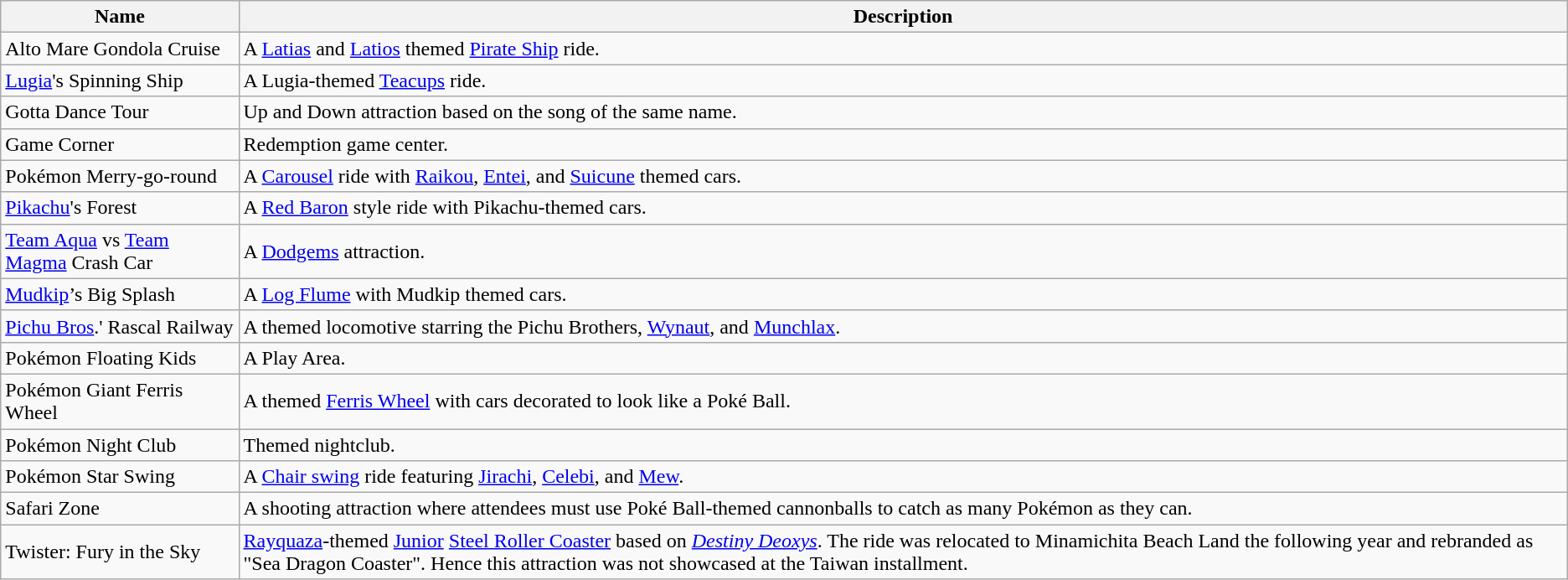<table class="wikitable">
<tr>
<th>Name</th>
<th>Description</th>
</tr>
<tr>
<td>Alto Mare Gondola Cruise</td>
<td>A <a href='#'>Latias</a> and <a href='#'>Latios</a> themed <a href='#'>Pirate Ship</a> ride.</td>
</tr>
<tr>
<td><a href='#'>Lugia</a>'s Spinning Ship</td>
<td>A Lugia-themed <a href='#'>Teacups</a> ride.</td>
</tr>
<tr>
<td>Gotta Dance Tour</td>
<td>Up and Down attraction based on the song of the same name.</td>
</tr>
<tr>
<td>Game Corner</td>
<td>Redemption game center.</td>
</tr>
<tr>
<td>Pokémon Merry-go-round</td>
<td>A <a href='#'>Carousel</a> ride with <a href='#'>Raikou</a>, <a href='#'>Entei</a>, and <a href='#'>Suicune</a> themed cars.</td>
</tr>
<tr>
<td><a href='#'>Pikachu</a>'s Forest</td>
<td>A <a href='#'>Red Baron</a> style ride with Pikachu-themed cars.</td>
</tr>
<tr>
<td><a href='#'>Team Aqua</a> vs <a href='#'>Team Magma</a> Crash Car</td>
<td>A <a href='#'>Dodgems</a> attraction.</td>
</tr>
<tr>
<td><a href='#'>Mudkip</a>’s Big Splash</td>
<td>A <a href='#'>Log Flume</a> with Mudkip themed cars.</td>
</tr>
<tr>
<td><a href='#'>Pichu Bros</a>.' Rascal Railway</td>
<td>A themed locomotive starring the Pichu Brothers, <a href='#'>Wynaut</a>, and <a href='#'>Munchlax</a>.</td>
</tr>
<tr>
<td>Pokémon Floating Kids</td>
<td>A Play Area.</td>
</tr>
<tr>
<td>Pokémon Giant Ferris Wheel</td>
<td>A themed <a href='#'>Ferris Wheel</a> with cars decorated to look like a Poké Ball.</td>
</tr>
<tr>
<td>Pokémon Night Club</td>
<td>Themed nightclub.</td>
</tr>
<tr>
<td>Pokémon Star Swing</td>
<td>A <a href='#'>Chair swing</a> ride featuring <a href='#'>Jirachi</a>, <a href='#'>Celebi</a>, and <a href='#'>Mew</a>.</td>
</tr>
<tr>
<td>Safari Zone</td>
<td>A shooting attraction where attendees must use Poké Ball-themed cannonballs to catch as many Pokémon as they can.</td>
</tr>
<tr>
<td>Twister: Fury in the Sky</td>
<td><a href='#'>Rayquaza</a>-themed <a href='#'>Junior</a> <a href='#'>Steel Roller Coaster</a> based on <em><a href='#'>Destiny Deoxys</a></em>. The ride was relocated to Minamichita Beach Land the following year and rebranded as "Sea Dragon Coaster". Hence this attraction was not showcased at the Taiwan installment.</td>
</tr>
</table>
